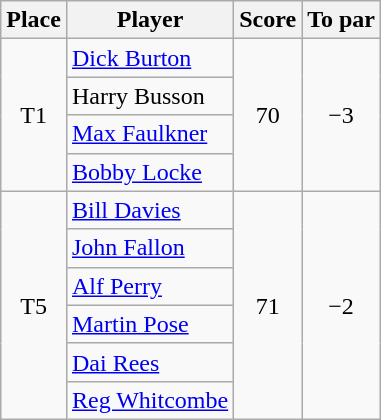<table class=wikitable>
<tr>
<th>Place</th>
<th>Player</th>
<th>Score</th>
<th>To par</th>
</tr>
<tr>
<td rowspan=4 align=center>T1</td>
<td> <a href='#'>Dick Burton</a></td>
<td rowspan=4 align=center>70</td>
<td rowspan=4 align=center>−3</td>
</tr>
<tr>
<td> Harry Busson</td>
</tr>
<tr>
<td> <a href='#'>Max Faulkner</a></td>
</tr>
<tr>
<td> <a href='#'>Bobby Locke</a></td>
</tr>
<tr>
<td rowspan=6 align=center>T5</td>
<td> <a href='#'>Bill Davies</a></td>
<td rowspan=6 align=center>71</td>
<td rowspan=6 align=center>−2</td>
</tr>
<tr>
<td> <a href='#'>John Fallon</a></td>
</tr>
<tr>
<td> <a href='#'>Alf Perry</a></td>
</tr>
<tr>
<td> <a href='#'>Martin Pose</a></td>
</tr>
<tr>
<td> <a href='#'>Dai Rees</a></td>
</tr>
<tr>
<td> <a href='#'>Reg Whitcombe</a></td>
</tr>
</table>
